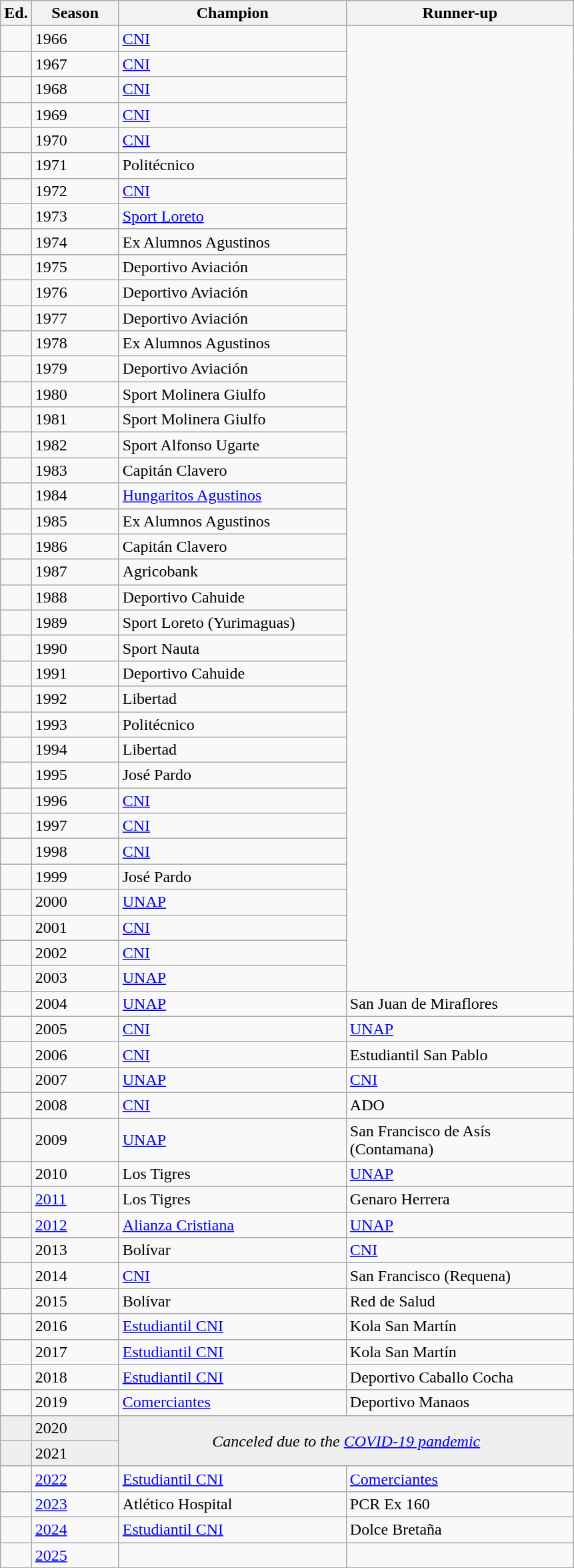<table class="wikitable sortable">
<tr>
<th width=px>Ed.</th>
<th width=80px>Season</th>
<th width=220px>Champion</th>
<th width=220px>Runner-up</th>
</tr>
<tr>
<td></td>
<td>1966</td>
<td><a href='#'>CNI</a></td>
</tr>
<tr>
<td></td>
<td>1967</td>
<td><a href='#'>CNI</a></td>
</tr>
<tr>
<td></td>
<td>1968</td>
<td><a href='#'>CNI</a></td>
</tr>
<tr>
<td></td>
<td>1969</td>
<td><a href='#'>CNI</a></td>
</tr>
<tr>
<td></td>
<td>1970</td>
<td><a href='#'>CNI</a></td>
</tr>
<tr>
<td></td>
<td>1971</td>
<td>Politécnico</td>
</tr>
<tr>
<td></td>
<td>1972</td>
<td><a href='#'>CNI</a></td>
</tr>
<tr>
<td></td>
<td>1973</td>
<td><a href='#'>Sport Loreto</a></td>
</tr>
<tr>
<td></td>
<td>1974</td>
<td>Ex Alumnos Agustinos</td>
</tr>
<tr>
<td></td>
<td>1975</td>
<td>Deportivo Aviación</td>
</tr>
<tr>
<td></td>
<td>1976</td>
<td>Deportivo Aviación</td>
</tr>
<tr>
<td></td>
<td>1977</td>
<td>Deportivo Aviación</td>
</tr>
<tr>
<td></td>
<td>1978</td>
<td>Ex Alumnos Agustinos</td>
</tr>
<tr>
<td></td>
<td>1979</td>
<td>Deportivo Aviación</td>
</tr>
<tr>
<td></td>
<td>1980</td>
<td>Sport Molinera Giulfo</td>
</tr>
<tr>
<td></td>
<td>1981</td>
<td>Sport Molinera Giulfo</td>
</tr>
<tr>
<td></td>
<td>1982</td>
<td>Sport Alfonso Ugarte</td>
</tr>
<tr>
<td></td>
<td>1983</td>
<td>Capitán Clavero</td>
</tr>
<tr>
<td></td>
<td>1984</td>
<td><a href='#'>Hungaritos Agustinos</a></td>
</tr>
<tr>
<td></td>
<td>1985</td>
<td>Ex Alumnos Agustinos</td>
</tr>
<tr>
<td></td>
<td>1986</td>
<td>Capitán Clavero</td>
</tr>
<tr>
<td></td>
<td>1987</td>
<td>Agricobank</td>
</tr>
<tr>
<td></td>
<td>1988</td>
<td>Deportivo Cahuide</td>
</tr>
<tr>
<td></td>
<td>1989</td>
<td>Sport Loreto (Yurimaguas)</td>
</tr>
<tr>
<td></td>
<td>1990</td>
<td>Sport Nauta</td>
</tr>
<tr>
<td></td>
<td>1991</td>
<td>Deportivo Cahuide</td>
</tr>
<tr>
<td></td>
<td>1992</td>
<td>Libertad</td>
</tr>
<tr>
<td></td>
<td>1993</td>
<td>Politécnico</td>
</tr>
<tr>
<td></td>
<td>1994</td>
<td>Libertad</td>
</tr>
<tr>
<td></td>
<td>1995</td>
<td>José Pardo</td>
</tr>
<tr>
<td></td>
<td>1996</td>
<td><a href='#'>CNI</a></td>
</tr>
<tr>
<td></td>
<td>1997</td>
<td><a href='#'>CNI</a></td>
</tr>
<tr>
<td></td>
<td>1998</td>
<td><a href='#'>CNI</a></td>
</tr>
<tr>
<td></td>
<td>1999</td>
<td>José Pardo</td>
</tr>
<tr>
<td></td>
<td>2000</td>
<td><a href='#'>UNAP</a></td>
</tr>
<tr>
<td></td>
<td>2001</td>
<td><a href='#'>CNI</a></td>
</tr>
<tr>
<td></td>
<td>2002</td>
<td><a href='#'>CNI</a></td>
</tr>
<tr>
<td></td>
<td>2003</td>
<td><a href='#'>UNAP</a></td>
</tr>
<tr>
<td></td>
<td>2004</td>
<td><a href='#'>UNAP</a></td>
<td>San Juan de Miraflores</td>
</tr>
<tr>
<td></td>
<td>2005</td>
<td><a href='#'>CNI</a></td>
<td><a href='#'>UNAP</a></td>
</tr>
<tr>
<td></td>
<td>2006</td>
<td><a href='#'>CNI</a></td>
<td>Estudiantil San Pablo</td>
</tr>
<tr>
<td></td>
<td>2007</td>
<td><a href='#'>UNAP</a></td>
<td><a href='#'>CNI</a></td>
</tr>
<tr>
<td></td>
<td>2008</td>
<td><a href='#'>CNI</a></td>
<td>ADO</td>
</tr>
<tr>
<td></td>
<td>2009</td>
<td><a href='#'>UNAP</a></td>
<td>San Francisco de Asís (Contamana)</td>
</tr>
<tr>
<td></td>
<td>2010</td>
<td>Los Tigres</td>
<td><a href='#'>UNAP</a></td>
</tr>
<tr>
<td></td>
<td><a href='#'>2011</a></td>
<td>Los Tigres</td>
<td>Genaro Herrera</td>
</tr>
<tr>
<td></td>
<td><a href='#'>2012</a></td>
<td><a href='#'>Alianza Cristiana</a></td>
<td><a href='#'>UNAP</a></td>
</tr>
<tr>
<td></td>
<td>2013</td>
<td>Bolívar</td>
<td><a href='#'>CNI</a></td>
</tr>
<tr>
<td></td>
<td>2014</td>
<td><a href='#'>CNI</a></td>
<td>San Francisco (Requena)</td>
</tr>
<tr>
<td></td>
<td>2015</td>
<td>Bolívar</td>
<td>Red de Salud</td>
</tr>
<tr>
<td></td>
<td>2016</td>
<td><a href='#'>Estudiantil CNI</a></td>
<td>Kola San Martín</td>
</tr>
<tr>
<td></td>
<td>2017</td>
<td><a href='#'>Estudiantil CNI</a></td>
<td>Kola San Martín</td>
</tr>
<tr>
<td></td>
<td>2018</td>
<td><a href='#'>Estudiantil CNI</a></td>
<td>Deportivo Caballo Cocha</td>
</tr>
<tr>
<td></td>
<td>2019</td>
<td><a href='#'>Comerciantes</a></td>
<td>Deportivo Manaos</td>
</tr>
<tr bgcolor=#efefef>
<td></td>
<td>2020</td>
<td rowspan=2 colspan="2" align=center><em>Canceled due to the <a href='#'>COVID-19 pandemic</a></em></td>
</tr>
<tr bgcolor=#efefef>
<td></td>
<td>2021</td>
</tr>
<tr>
<td></td>
<td><a href='#'>2022</a></td>
<td><a href='#'>Estudiantil CNI</a></td>
<td><a href='#'>Comerciantes</a></td>
</tr>
<tr>
<td></td>
<td><a href='#'>2023</a></td>
<td>Atlético Hospital</td>
<td>PCR Ex 160</td>
</tr>
<tr>
<td></td>
<td><a href='#'>2024</a></td>
<td><a href='#'>Estudiantil CNI</a></td>
<td>Dolce Bretaña</td>
</tr>
<tr>
<td></td>
<td><a href='#'>2025</a></td>
<td></td>
<td></td>
</tr>
<tr>
</tr>
</table>
